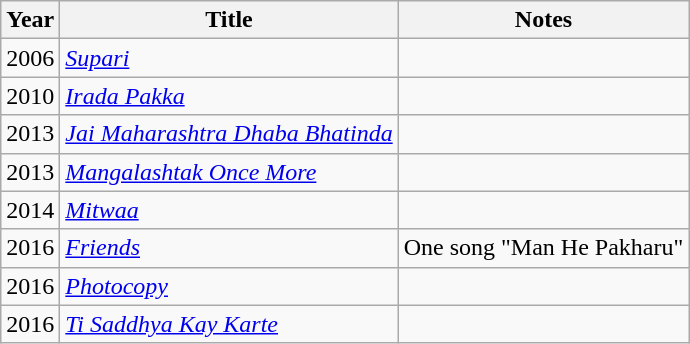<table class="wikitable sortable">
<tr>
<th>Year</th>
<th>Title</th>
<th>Notes</th>
</tr>
<tr>
<td>2006</td>
<td><em><a href='#'>Supari</a></em></td>
<td></td>
</tr>
<tr>
<td>2010</td>
<td><em><a href='#'>Irada Pakka</a></em></td>
<td></td>
</tr>
<tr>
<td>2013</td>
<td><em><a href='#'>Jai Maharashtra Dhaba Bhatinda</a></em></td>
<td></td>
</tr>
<tr>
<td>2013</td>
<td><em><a href='#'>Mangalashtak Once More</a></em></td>
<td></td>
</tr>
<tr>
<td>2014</td>
<td><em><a href='#'>Mitwaa</a></em></td>
<td></td>
</tr>
<tr>
<td>2016</td>
<td><a href='#'><em>Friends </em></a></td>
<td>One song "Man He Pakharu"</td>
</tr>
<tr>
<td>2016</td>
<td><a href='#'><em>Photocopy</em></a></td>
<td></td>
</tr>
<tr>
<td>2016</td>
<td><em><a href='#'>Ti Saddhya Kay Karte</a></em></td>
<td></td>
</tr>
</table>
